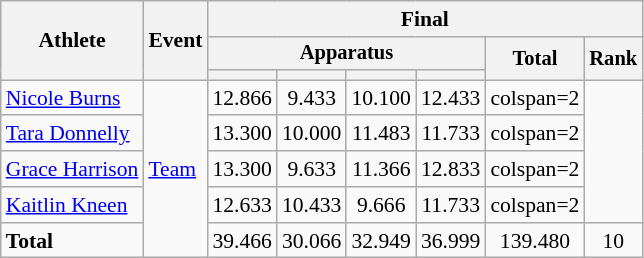<table class="wikitable" style="font-size:90%">
<tr>
<th rowspan=3>Athlete</th>
<th rowspan=3>Event</th>
<th colspan=6>Final</th>
</tr>
<tr style="font-size:95%">
<th colspan=4>Apparatus</th>
<th rowspan=2>Total</th>
<th rowspan=2>Rank</th>
</tr>
<tr style="font-size:95%">
<th></th>
<th></th>
<th></th>
<th></th>
</tr>
<tr align=center>
<td align=left><a href='#'>Nicole Burns</a></td>
<td align=left rowspan=5><a href='#'>Team</a></td>
<td>12.866</td>
<td>9.433</td>
<td>10.100</td>
<td>12.433</td>
<td>colspan=2 </td>
</tr>
<tr align=center>
<td align=left><a href='#'>Tara Donnelly</a></td>
<td>13.300</td>
<td>10.000</td>
<td>11.483</td>
<td>11.733</td>
<td>colspan=2 </td>
</tr>
<tr align=center>
<td align=left><a href='#'>Grace Harrison</a></td>
<td>13.300</td>
<td>9.633</td>
<td>11.366</td>
<td>12.833</td>
<td>colspan=2 </td>
</tr>
<tr align=center>
<td align=left><a href='#'>Kaitlin Kneen</a></td>
<td>12.633</td>
<td>10.433</td>
<td>9.666</td>
<td>11.733</td>
<td>colspan=2 </td>
</tr>
<tr align=center>
<td align=left><strong>Total</strong></td>
<td>39.466</td>
<td>30.066</td>
<td>32.949</td>
<td>36.999</td>
<td>139.480</td>
<td>10</td>
</tr>
</table>
